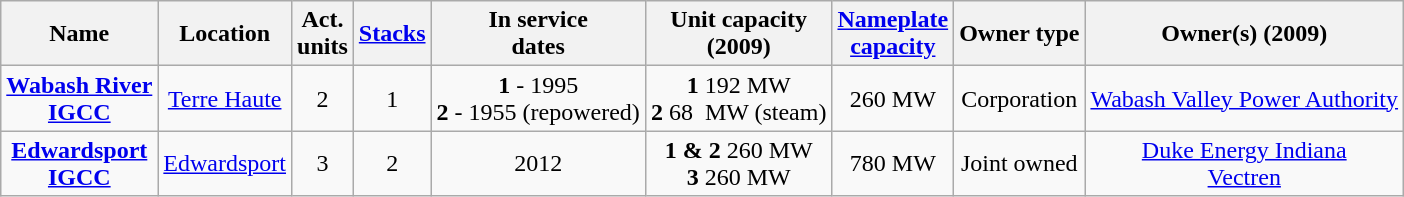<table class="wikitable" style="text-align:center">
<tr>
<th>Name</th>
<th>Location</th>
<th>Act.<br>units</th>
<th><a href='#'>Stacks</a></th>
<th>In service <br> dates</th>
<th>Unit capacity <br> (2009)</th>
<th><a href='#'>Nameplate <br> capacity</a></th>
<th>Owner type</th>
<th>Owner(s) (2009)</th>
</tr>
<tr>
<td><strong><a href='#'>Wabash River <br> IGCC</a></strong></td>
<td><a href='#'>Terre Haute</a></td>
<td>2</td>
<td>1</td>
<td><strong>1</strong> - 1995 <br> <strong>2</strong> - 1955 (repowered)</td>
<td><strong>1</strong> 192 MW <br> <strong>2</strong> 68  MW (steam)</td>
<td>260 MW</td>
<td>Corporation</td>
<td><a href='#'>Wabash Valley Power Authority</a></td>
</tr>
<tr>
<td><strong><a href='#'>Edwardsport <br> IGCC</a></strong></td>
<td><a href='#'>Edwardsport</a></td>
<td>3</td>
<td>2</td>
<td>2012</td>
<td><strong>1 & 2</strong> 260 MW <br> <strong>3</strong> 260 MW</td>
<td>780 MW</td>
<td>Joint owned</td>
<td><a href='#'>Duke Energy Indiana</a> <br> <a href='#'>Vectren</a></td>
</tr>
</table>
